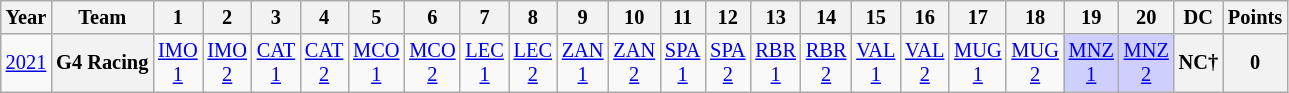<table class="wikitable" style="text-align:center; font-size:85%">
<tr>
<th>Year</th>
<th>Team</th>
<th>1</th>
<th>2</th>
<th>3</th>
<th>4</th>
<th>5</th>
<th>6</th>
<th>7</th>
<th>8</th>
<th>9</th>
<th>10</th>
<th>11</th>
<th>12</th>
<th>13</th>
<th>14</th>
<th>15</th>
<th>16</th>
<th>17</th>
<th>18</th>
<th>19</th>
<th>20</th>
<th>DC</th>
<th>Points</th>
</tr>
<tr>
<td><a href='#'>2021</a></td>
<th nowrap>G4 Racing</th>
<td><a href='#'>IMO<br>1</a></td>
<td><a href='#'>IMO<br>2</a></td>
<td><a href='#'>CAT<br>1</a></td>
<td><a href='#'>CAT<br>2</a></td>
<td><a href='#'>MCO<br>1</a></td>
<td><a href='#'>MCO<br>2</a></td>
<td><a href='#'>LEC<br>1</a></td>
<td><a href='#'>LEC<br>2</a></td>
<td><a href='#'>ZAN<br>1</a></td>
<td><a href='#'>ZAN<br>2</a></td>
<td><a href='#'>SPA<br>1</a></td>
<td><a href='#'>SPA<br>2</a></td>
<td><a href='#'>RBR<br>1</a></td>
<td><a href='#'>RBR<br>2</a></td>
<td><a href='#'>VAL<br>1</a></td>
<td><a href='#'>VAL<br>2</a></td>
<td><a href='#'>MUG<br>1</a></td>
<td><a href='#'>MUG<br>2</a></td>
<td style=background:#CFCFFF><a href='#'>MNZ<br>1</a><br></td>
<td style=background:#CFCFFF><a href='#'>MNZ<br>2</a><br></td>
<th>NC†</th>
<th>0</th>
</tr>
</table>
